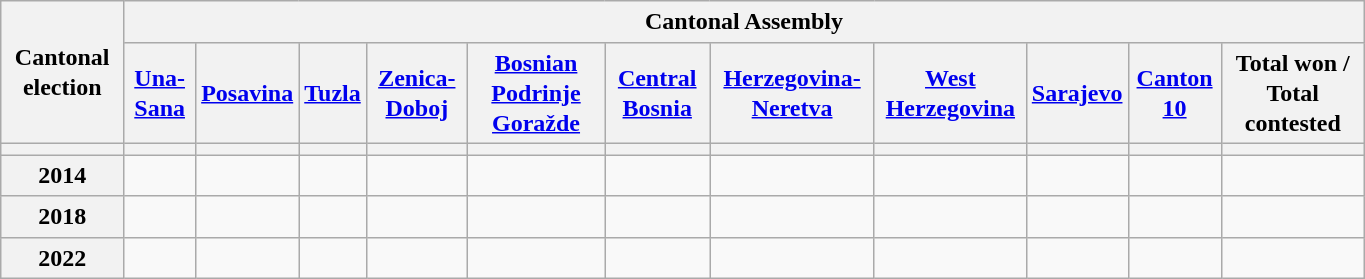<table class="wikitable collapsible collapsed" style="text-align:center; width:72%; line-height:126%; margin-bottom:0">
<tr>
<th rowspan=2>Cantonal election</th>
<th colspan=14>Cantonal Assembly</th>
</tr>
<tr>
<th><a href='#'>Una-Sana</a></th>
<th><a href='#'>Posavina</a></th>
<th><a href='#'>Tuzla</a></th>
<th><a href='#'>Zenica-Doboj</a></th>
<th><a href='#'>Bosnian Podrinje Goražde</a></th>
<th><a href='#'>Central Bosnia</a></th>
<th><a href='#'>Herzegovina-Neretva</a></th>
<th><a href='#'>West Herzegovina</a></th>
<th><a href='#'>Sarajevo</a></th>
<th><a href='#'>Canton 10</a></th>
<th>Total won / Total contested</th>
</tr>
<tr>
<th></th>
<th></th>
<th></th>
<th></th>
<th></th>
<th></th>
<th></th>
<th></th>
<th></th>
<th></th>
<th></th>
<th></th>
</tr>
<tr>
<th>2014</th>
<td></td>
<td></td>
<td></td>
<td></td>
<td></td>
<td></td>
<td></td>
<td></td>
<td></td>
<td></td>
<td></td>
</tr>
<tr>
<th>2018</th>
<td></td>
<td></td>
<td></td>
<td></td>
<td></td>
<td></td>
<td></td>
<td></td>
<td></td>
<td></td>
<td></td>
</tr>
<tr>
<th>2022</th>
<td></td>
<td></td>
<td></td>
<td></td>
<td></td>
<td></td>
<td></td>
<td></td>
<td></td>
<td></td>
<td></td>
</tr>
</table>
